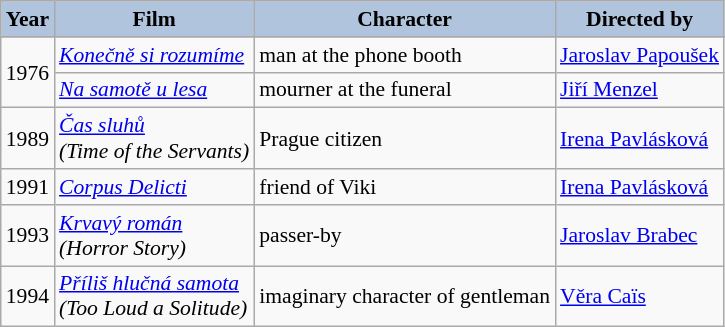<table class="wikitable" style="font-size:90%;">
<tr>
<th style="background:#B0C4DE;">Year</th>
<th style="background:#B0C4DE;">Film</th>
<th style="background:#B0C4DE;">Character</th>
<th style="background:#B0C4DE;">Directed by</th>
</tr>
<tr>
</tr>
<tr>
<td rowspan=2>1976</td>
<td><em><a href='#'>Konečně si rozumíme</a></em></td>
<td>man at the phone booth</td>
<td><a href='#'>Jaroslav Papoušek</a></td>
</tr>
<tr>
<td><em><a href='#'>Na samotě u lesa</a></em></td>
<td>mourner at the funeral</td>
<td><a href='#'>Jiří Menzel</a></td>
</tr>
<tr>
<td>1989</td>
<td><em><a href='#'>Čas sluhů</a><br>(Time of the Servants)</em></td>
<td>Prague citizen</td>
<td><a href='#'>Irena Pavlásková</a></td>
</tr>
<tr>
<td>1991</td>
<td><em><a href='#'>Corpus Delicti</a></em></td>
<td>friend of Viki</td>
<td><a href='#'>Irena Pavlásková</a></td>
</tr>
<tr>
<td>1993</td>
<td><em><a href='#'>Krvavý román</a><br>(Horror Story)</em></td>
<td>passer-by</td>
<td><a href='#'>Jaroslav Brabec</a></td>
</tr>
<tr>
<td>1994</td>
<td><em><a href='#'>Příliš hlučná samota</a><br>(Too Loud a Solitude)</em></td>
<td>imaginary character of gentleman</td>
<td><a href='#'>Věra Caïs</a></td>
</tr>
</table>
